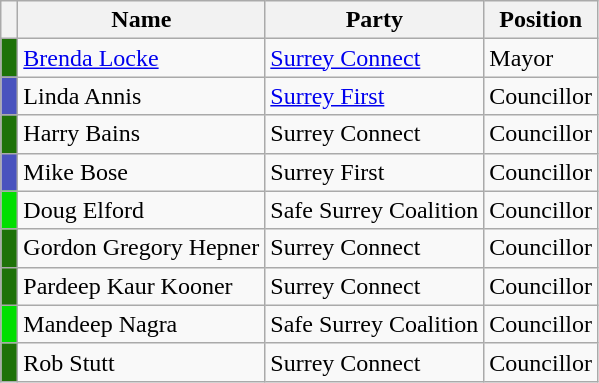<table class="wikitable sortable">
<tr>
<th class="unsortable"></th>
<th>Name</th>
<th>Party</th>
<th>Position</th>
</tr>
<tr>
<td bgcolor=#1E7208> </td>
<td><a href='#'>Brenda Locke</a></td>
<td><a href='#'>Surrey Connect</a></td>
<td>Mayor</td>
</tr>
<tr>
<td bgcolor=#4953BE> </td>
<td>Linda Annis</td>
<td><a href='#'>Surrey First</a></td>
<td>Councillor</td>
</tr>
<tr>
<td bgcolor=#1E7208> </td>
<td>Harry Bains</td>
<td>Surrey Connect</td>
<td>Councillor</td>
</tr>
<tr>
<td bgcolor=#4953BE> </td>
<td>Mike Bose</td>
<td>Surrey First</td>
<td>Councillor</td>
</tr>
<tr>
<td bgcolor=#01DF01> </td>
<td>Doug Elford</td>
<td>Safe Surrey Coalition</td>
<td>Councillor</td>
</tr>
<tr>
<td bgcolor=#1E7208> </td>
<td>Gordon Gregory Hepner</td>
<td>Surrey Connect</td>
<td>Councillor</td>
</tr>
<tr>
<td bgcolor=#1E7208> </td>
<td>Pardeep Kaur Kooner</td>
<td>Surrey Connect</td>
<td>Councillor</td>
</tr>
<tr>
<td bgcolor=#01DF01> </td>
<td>Mandeep Nagra</td>
<td>Safe Surrey Coalition</td>
<td>Councillor</td>
</tr>
<tr>
<td bgcolor=#1E7208> </td>
<td>Rob Stutt</td>
<td>Surrey Connect</td>
<td>Councillor</td>
</tr>
</table>
